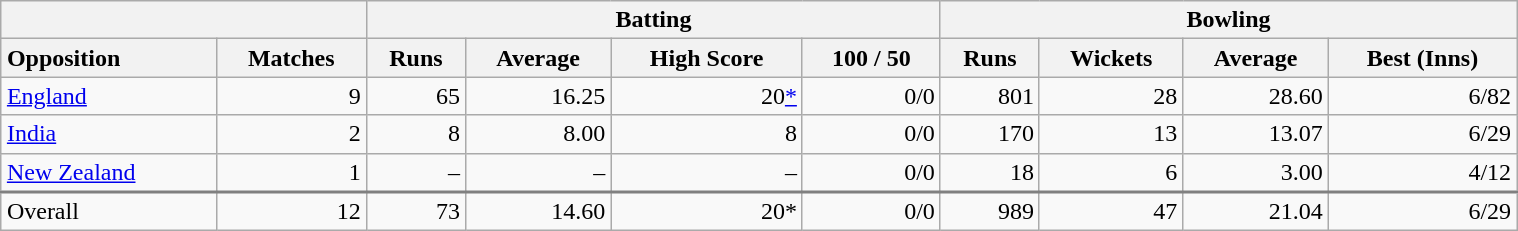<table class="wikitable" style="margin: 1em auto 1em auto" width="80%">
<tr>
<th colspan=2> </th>
<th colspan=4>Batting</th>
<th colspan=4>Bowling</th>
</tr>
<tr>
<th style="text-align:left;">Opposition</th>
<th>Matches</th>
<th>Runs</th>
<th>Average</th>
<th>High Score</th>
<th>100 / 50</th>
<th>Runs</th>
<th>Wickets</th>
<th>Average</th>
<th>Best (Inns)</th>
</tr>
<tr style="text-align:right;">
<td style="text-align:left;"><a href='#'>England</a></td>
<td>9</td>
<td>65</td>
<td>16.25</td>
<td>20<a href='#'>*</a></td>
<td>0/0</td>
<td>801</td>
<td>28</td>
<td>28.60</td>
<td>6/82</td>
</tr>
<tr style="text-align:right;">
<td style="text-align:left;"><a href='#'>India</a></td>
<td>2</td>
<td>8</td>
<td>8.00</td>
<td>8</td>
<td>0/0</td>
<td>170</td>
<td>13</td>
<td>13.07</td>
<td>6/29</td>
</tr>
<tr style="text-align:right;">
<td style="text-align:left;"><a href='#'>New Zealand</a></td>
<td>1</td>
<td>–</td>
<td>–</td>
<td>–</td>
<td>0/0</td>
<td>18</td>
<td>6</td>
<td>3.00</td>
<td>4/12</td>
</tr>
<tr style="text-align:right; border-top:solid 2px grey;">
<td style="text-align:left;">Overall</td>
<td>12</td>
<td>73</td>
<td>14.60</td>
<td>20*</td>
<td>0/0</td>
<td>989</td>
<td>47</td>
<td>21.04</td>
<td>6/29</td>
</tr>
</table>
